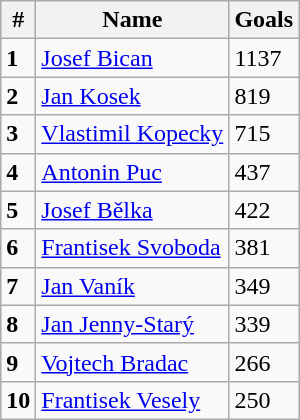<table class="wikitable">
<tr>
<th>#</th>
<th>Name</th>
<th>Goals</th>
</tr>
<tr>
<td><strong>1</strong></td>
<td> <a href='#'>Josef Bican</a></td>
<td>1137</td>
</tr>
<tr>
<td><strong>2</strong></td>
<td> <a href='#'>Jan Kosek</a></td>
<td>819</td>
</tr>
<tr>
<td><strong>3</strong></td>
<td> <a href='#'>Vlastimil Kopecky</a></td>
<td>715</td>
</tr>
<tr>
<td><strong>4</strong></td>
<td> <a href='#'>Antonin Puc</a></td>
<td>437</td>
</tr>
<tr>
<td><strong>5</strong></td>
<td> <a href='#'>Josef Bělka</a></td>
<td>422</td>
</tr>
<tr>
<td><strong>6</strong></td>
<td> <a href='#'>Frantisek Svoboda</a></td>
<td>381</td>
</tr>
<tr>
<td><strong>7</strong></td>
<td>  <a href='#'>Jan Vaník</a></td>
<td>349</td>
</tr>
<tr>
<td><strong>8</strong></td>
<td> <a href='#'>Jan Jenny-Starý</a></td>
<td>339</td>
</tr>
<tr>
<td><strong>9</strong></td>
<td> <a href='#'>Vojtech Bradac</a></td>
<td>266</td>
</tr>
<tr>
<td><strong>10</strong></td>
<td> <a href='#'>Frantisek Vesely</a></td>
<td>250</td>
</tr>
</table>
